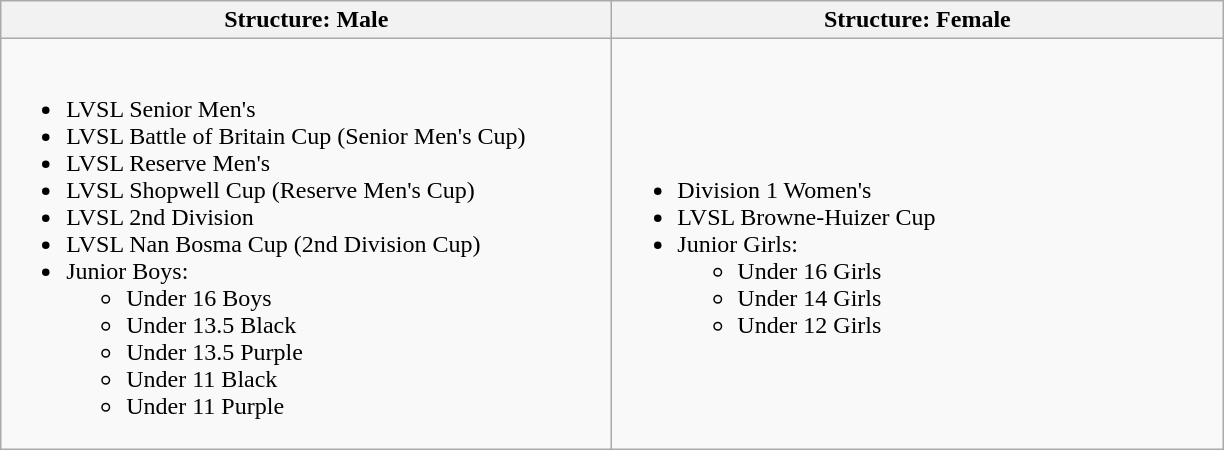<table class="wikitable">
<tr>
<th width=400>Structure: Male</th>
<th width=400>Structure: Female</th>
</tr>
<tr>
<td><br><ul><li>LVSL Senior Men's</li><li>LVSL Battle of Britain Cup (Senior Men's Cup)</li><li>LVSL Reserve Men's</li><li>LVSL Shopwell Cup (Reserve Men's Cup)</li><li>LVSL 2nd Division</li><li>LVSL Nan Bosma Cup (2nd Division Cup)</li><li>Junior Boys:<ul><li>Under 16 Boys</li><li>Under 13.5 Black</li><li>Under 13.5 Purple</li><li>Under 11 Black</li><li>Under 11 Purple</li></ul></li></ul></td>
<td><br><ul><li>Division 1 Women's</li><li>LVSL Browne-Huizer Cup</li><li>Junior Girls:<ul><li>Under 16 Girls</li><li>Under 14 Girls</li><li>Under 12 Girls</li></ul></li></ul></td>
</tr>
</table>
